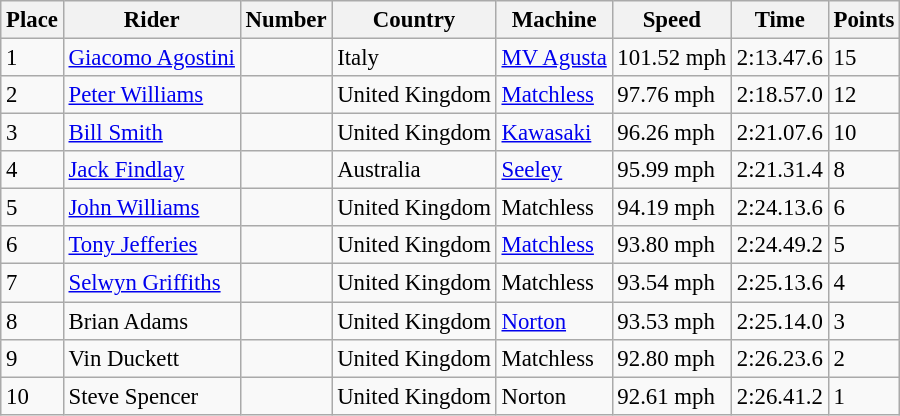<table class="wikitable" style="font-size: 95%;">
<tr>
<th>Place</th>
<th>Rider</th>
<th>Number</th>
<th>Country</th>
<th>Machine</th>
<th>Speed</th>
<th>Time</th>
<th>Points</th>
</tr>
<tr>
<td>1</td>
<td> <a href='#'>Giacomo Agostini</a></td>
<td></td>
<td>Italy</td>
<td><a href='#'>MV Agusta</a></td>
<td>101.52 mph</td>
<td>2:13.47.6</td>
<td>15</td>
</tr>
<tr>
<td>2</td>
<td> <a href='#'>Peter Williams</a></td>
<td></td>
<td>United Kingdom</td>
<td><a href='#'>Matchless</a></td>
<td>97.76 mph</td>
<td>2:18.57.0</td>
<td>12</td>
</tr>
<tr>
<td>3</td>
<td> <a href='#'>Bill Smith</a></td>
<td></td>
<td>United Kingdom</td>
<td><a href='#'>Kawasaki</a></td>
<td>96.26 mph</td>
<td>2:21.07.6</td>
<td>10</td>
</tr>
<tr>
<td>4</td>
<td> <a href='#'>Jack Findlay</a></td>
<td></td>
<td>Australia</td>
<td><a href='#'>Seeley</a></td>
<td>95.99 mph</td>
<td>2:21.31.4</td>
<td>8</td>
</tr>
<tr>
<td>5</td>
<td> <a href='#'>John Williams</a></td>
<td></td>
<td>United Kingdom</td>
<td>Matchless</td>
<td>94.19 mph</td>
<td>2:24.13.6</td>
<td>6</td>
</tr>
<tr>
<td>6</td>
<td> <a href='#'>Tony Jefferies</a></td>
<td></td>
<td>United Kingdom</td>
<td><a href='#'>Matchless</a></td>
<td>93.80 mph</td>
<td>2:24.49.2</td>
<td>5</td>
</tr>
<tr>
<td>7</td>
<td> <a href='#'>Selwyn Griffiths</a></td>
<td></td>
<td>United Kingdom</td>
<td>Matchless</td>
<td>93.54 mph</td>
<td>2:25.13.6</td>
<td>4</td>
</tr>
<tr>
<td>8</td>
<td> Brian Adams</td>
<td></td>
<td>United Kingdom</td>
<td><a href='#'>Norton</a></td>
<td>93.53 mph</td>
<td>2:25.14.0</td>
<td>3</td>
</tr>
<tr>
<td>9</td>
<td> Vin Duckett</td>
<td></td>
<td>United Kingdom</td>
<td>Matchless</td>
<td>92.80 mph</td>
<td>2:26.23.6</td>
<td>2</td>
</tr>
<tr>
<td>10</td>
<td> Steve Spencer</td>
<td></td>
<td>United Kingdom</td>
<td>Norton</td>
<td>92.61 mph</td>
<td>2:26.41.2</td>
<td>1</td>
</tr>
</table>
